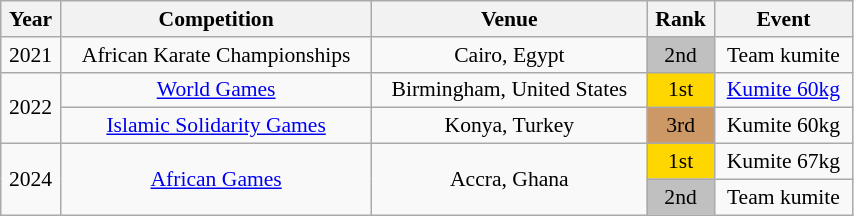<table class="wikitable sortable" width=45% style="font-size:90%; text-align:center;">
<tr>
<th>Year</th>
<th>Competition</th>
<th>Venue</th>
<th>Rank</th>
<th>Event</th>
</tr>
<tr>
<td>2021</td>
<td>African Karate Championships</td>
<td>Cairo, Egypt</td>
<td bgcolor="silver">2nd</td>
<td>Team kumite</td>
</tr>
<tr>
<td rowspan=2>2022</td>
<td><a href='#'>World Games</a></td>
<td>Birmingham, United States</td>
<td bgcolor="gold">1st</td>
<td><a href='#'>Kumite 60kg</a></td>
</tr>
<tr>
<td><a href='#'>Islamic Solidarity Games</a></td>
<td>Konya, Turkey</td>
<td bgcolor="cc9966">3rd</td>
<td>Kumite 60kg</td>
</tr>
<tr>
<td rowspan=2>2024</td>
<td rowspan=2><a href='#'>African Games</a></td>
<td rowspan=2>Accra, Ghana</td>
<td bgcolor="gold">1st</td>
<td>Kumite 67kg</td>
</tr>
<tr>
<td bgcolor="silver">2nd</td>
<td>Team kumite</td>
</tr>
</table>
